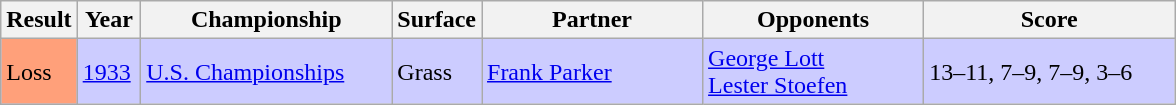<table class='sortable wikitable'>
<tr>
<th style="width:40px">Result</th>
<th style="width:35px">Year</th>
<th style="width:160px">Championship</th>
<th style="width:50px">Surface</th>
<th style="width:140px">Partner</th>
<th style="width:140px">Opponents</th>
<th style="width:160px" class="unsortable">Score</th>
</tr>
<tr style="background:#ccccff">
<td style="background:#FFA07A">Loss</td>
<td><a href='#'>1933</a></td>
<td><a href='#'>U.S. Championships</a></td>
<td>Grass</td>
<td> <a href='#'>Frank Parker</a></td>
<td> <a href='#'>George Lott</a> <br>  <a href='#'>Lester Stoefen</a></td>
<td>13–11, 7–9, 7–9, 3–6</td>
</tr>
</table>
